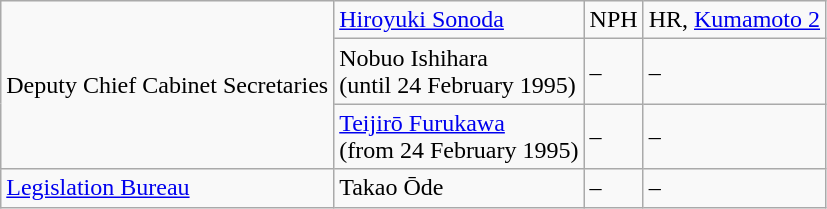<table class=wikitable>
<tr>
<td rowspan="3">Deputy Chief Cabinet Secretaries</td>
<td><a href='#'>Hiroyuki Sonoda</a></td>
<td>NPH</td>
<td>HR, <a href='#'>Kumamoto 2</a></td>
</tr>
<tr>
<td>Nobuo Ishihara<br>(until 24 February 1995)</td>
<td>–</td>
<td>–</td>
</tr>
<tr>
<td><a href='#'>Teijirō Furukawa</a><br>(from 24 February 1995)</td>
<td>–</td>
<td>–</td>
</tr>
<tr>
<td><a href='#'>Legislation Bureau</a></td>
<td>Takao Ōde</td>
<td>–</td>
<td>–</td>
</tr>
</table>
